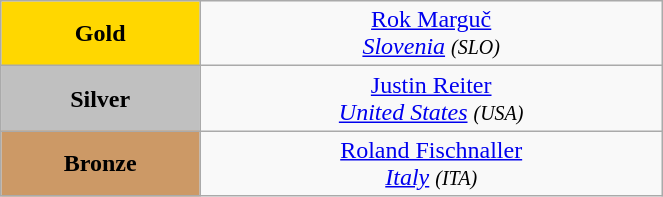<table class="wikitable" style=" text-align:center; " width="35%">
<tr>
<td bgcolor="gold"><strong>Gold</strong></td>
<td> <a href='#'>Rok Marguč</a><br><em><a href='#'>Slovenia</a> <small>(SLO)</small></em></td>
</tr>
<tr>
<td bgcolor="silver"><strong>Silver</strong></td>
<td> <a href='#'>Justin Reiter</a><br><em><a href='#'>United States</a> <small>(USA)</small></em></td>
</tr>
<tr>
<td bgcolor="CC9966"><strong>Bronze</strong></td>
<td> <a href='#'>Roland Fischnaller</a><br><em><a href='#'>Italy</a> <small>(ITA)</small></em></td>
</tr>
</table>
